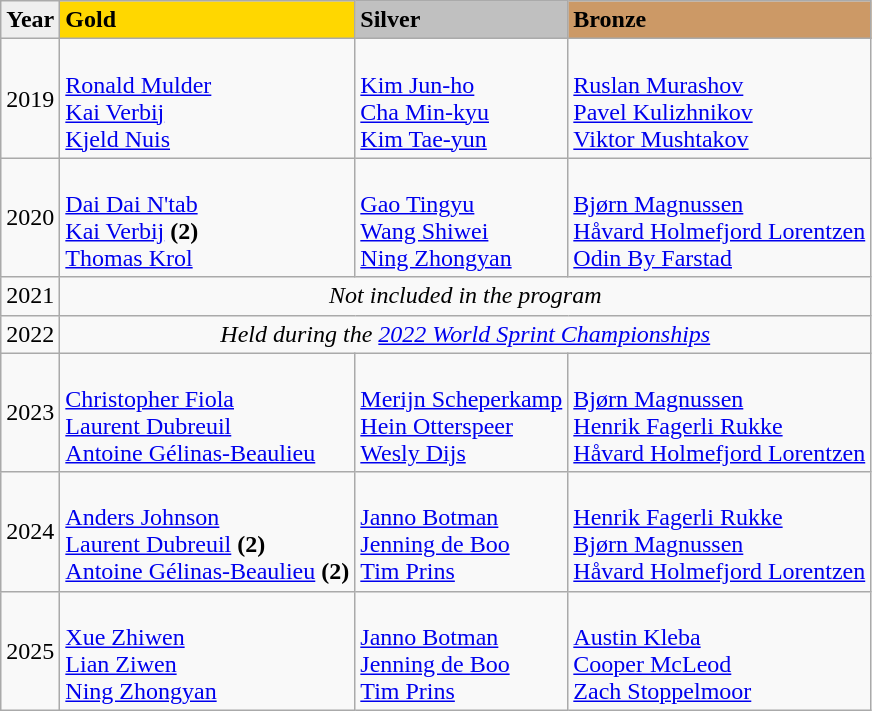<table class="wikitable">
<tr align="left" bgcolor="#efefef">
<td><strong>Year</strong></td>
<td bgcolor=gold><strong>Gold</strong></td>
<td bgcolor=silver><strong>Silver</strong></td>
<td bgcolor=cc9966><strong>Bronze</strong></td>
</tr>
<tr>
<td>2019</td>
<td><strong></strong> <br> <a href='#'>Ronald Mulder</a> <br> <a href='#'>Kai Verbij</a> <br> <a href='#'>Kjeld Nuis</a></td>
<td><strong></strong> <br> <a href='#'>Kim Jun-ho</a> <br> <a href='#'>Cha Min-kyu</a> <br> <a href='#'>Kim Tae-yun</a></td>
<td><strong></strong> <br> <a href='#'>Ruslan Murashov</a> <br> <a href='#'>Pavel Kulizhnikov</a> <br> <a href='#'>Viktor Mushtakov</a></td>
</tr>
<tr>
<td>2020</td>
<td><strong></strong> <br> <a href='#'>Dai Dai N'tab</a> <br> <a href='#'>Kai Verbij</a> <strong>(2)</strong> <br> <a href='#'>Thomas Krol</a></td>
<td><strong></strong> <br> <a href='#'>Gao Tingyu</a> <br> <a href='#'>Wang Shiwei</a> <br> <a href='#'>Ning Zhongyan</a></td>
<td><strong></strong> <br> <a href='#'>Bjørn Magnussen</a> <br> <a href='#'>Håvard Holmefjord Lorentzen</a> <br> <a href='#'>Odin By Farstad</a></td>
</tr>
<tr>
<td>2021</td>
<td align="center" colspan="3"><em>Not included in the program</em></td>
</tr>
<tr>
<td>2022</td>
<td align="center" colspan="3"><em>Held during the <a href='#'>2022 World Sprint Championships</a></em></td>
</tr>
<tr>
<td>2023</td>
<td><strong></strong> <br> <a href='#'>Christopher Fiola</a> <br> <a href='#'>Laurent Dubreuil</a> <br> <a href='#'>Antoine Gélinas-Beaulieu</a></td>
<td><strong></strong> <br> <a href='#'>Merijn Scheperkamp</a> <br> <a href='#'>Hein Otterspeer</a> <br> <a href='#'>Wesly Dijs</a></td>
<td><strong></strong> <br> <a href='#'>Bjørn Magnussen</a> <br> <a href='#'>Henrik Fagerli Rukke</a> <br> <a href='#'>Håvard Holmefjord Lorentzen</a></td>
</tr>
<tr>
<td>2024</td>
<td><strong></strong> <br> <a href='#'>Anders Johnson</a> <br> <a href='#'>Laurent Dubreuil</a> <strong>(2)</strong> <br> <a href='#'>Antoine Gélinas-Beaulieu</a> <strong>(2)</strong></td>
<td><strong></strong> <br> <a href='#'>Janno Botman</a> <br> <a href='#'>Jenning de Boo</a> <br> <a href='#'>Tim Prins</a></td>
<td><strong></strong> <br> <a href='#'>Henrik Fagerli Rukke</a> <br> <a href='#'>Bjørn Magnussen</a> <br> <a href='#'>Håvard Holmefjord Lorentzen</a></td>
</tr>
<tr>
<td>2025</td>
<td><strong></strong> <br> <a href='#'>Xue Zhiwen</a> <br> <a href='#'>Lian Ziwen</a> <br> <a href='#'>Ning Zhongyan</a></td>
<td><strong></strong> <br> <a href='#'>Janno Botman</a> <br> <a href='#'>Jenning de Boo</a> <br> <a href='#'>Tim Prins</a></td>
<td><strong></strong> <br> <a href='#'>Austin Kleba</a> <br> <a href='#'>Cooper McLeod</a> <br> <a href='#'>Zach Stoppelmoor</a></td>
</tr>
</table>
